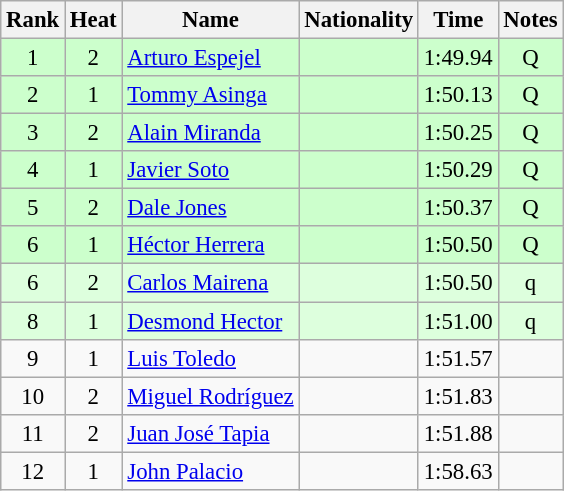<table class="wikitable sortable" style="text-align:center; font-size:95%">
<tr>
<th>Rank</th>
<th>Heat</th>
<th>Name</th>
<th>Nationality</th>
<th>Time</th>
<th>Notes</th>
</tr>
<tr bgcolor=ccffcc>
<td>1</td>
<td>2</td>
<td align=left><a href='#'>Arturo Espejel</a></td>
<td align=left></td>
<td>1:49.94</td>
<td>Q</td>
</tr>
<tr bgcolor=ccffcc>
<td>2</td>
<td>1</td>
<td align=left><a href='#'>Tommy Asinga</a></td>
<td align=left></td>
<td>1:50.13</td>
<td>Q</td>
</tr>
<tr bgcolor=ccffcc>
<td>3</td>
<td>2</td>
<td align=left><a href='#'>Alain Miranda</a></td>
<td align=left></td>
<td>1:50.25</td>
<td>Q</td>
</tr>
<tr bgcolor=ccffcc>
<td>4</td>
<td>1</td>
<td align=left><a href='#'>Javier Soto</a></td>
<td align=left></td>
<td>1:50.29</td>
<td>Q</td>
</tr>
<tr bgcolor=ccffcc>
<td>5</td>
<td>2</td>
<td align=left><a href='#'>Dale Jones</a></td>
<td align=left></td>
<td>1:50.37</td>
<td>Q</td>
</tr>
<tr bgcolor=ccffcc>
<td>6</td>
<td>1</td>
<td align=left><a href='#'>Héctor Herrera</a></td>
<td align=left></td>
<td>1:50.50</td>
<td>Q</td>
</tr>
<tr bgcolor=ddffdd>
<td>6</td>
<td>2</td>
<td align=left><a href='#'>Carlos Mairena</a></td>
<td align=left></td>
<td>1:50.50</td>
<td>q</td>
</tr>
<tr bgcolor=ddffdd>
<td>8</td>
<td>1</td>
<td align=left><a href='#'>Desmond Hector</a></td>
<td align=left></td>
<td>1:51.00</td>
<td>q</td>
</tr>
<tr>
<td>9</td>
<td>1</td>
<td align=left><a href='#'>Luis Toledo</a></td>
<td align=left></td>
<td>1:51.57</td>
<td></td>
</tr>
<tr>
<td>10</td>
<td>2</td>
<td align=left><a href='#'>Miguel Rodríguez</a></td>
<td align=left></td>
<td>1:51.83</td>
<td></td>
</tr>
<tr>
<td>11</td>
<td>2</td>
<td align=left><a href='#'>Juan José Tapia</a></td>
<td align=left></td>
<td>1:51.88</td>
<td></td>
</tr>
<tr>
<td>12</td>
<td>1</td>
<td align=left><a href='#'>John Palacio</a></td>
<td align=left></td>
<td>1:58.63</td>
<td></td>
</tr>
</table>
